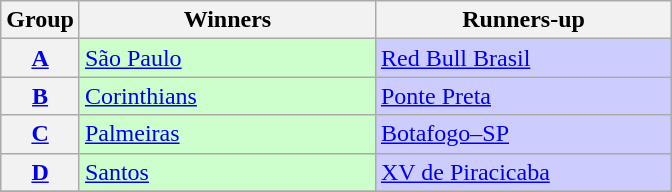<table class="wikitable">
<tr>
<th>Group</th>
<th width=190>Winners</th>
<th width=190>Runners-up</th>
</tr>
<tr>
<th><a href='#'>A</a></th>
<td bgcolor=#ccffcc><a href='#'>São Paulo</a></td>
<td bgcolor=#ccccff><a href='#'>Red Bull Brasil</a></td>
</tr>
<tr>
<th><a href='#'>B</a></th>
<td bgcolor=#ccffcc><a href='#'>Corinthians</a></td>
<td bgcolor=#ccccff><a href='#'>Ponte Preta</a></td>
</tr>
<tr>
<th><a href='#'>C</a></th>
<td bgcolor=#ccffcc><a href='#'>Palmeiras</a></td>
<td bgcolor=#ccccff><a href='#'>Botafogo–SP</a></td>
</tr>
<tr>
<th><a href='#'>D</a></th>
<td bgcolor=#ccffcc><a href='#'>Santos</a></td>
<td bgcolor=#ccccff><a href='#'>XV de Piracicaba</a></td>
</tr>
<tr>
</tr>
</table>
